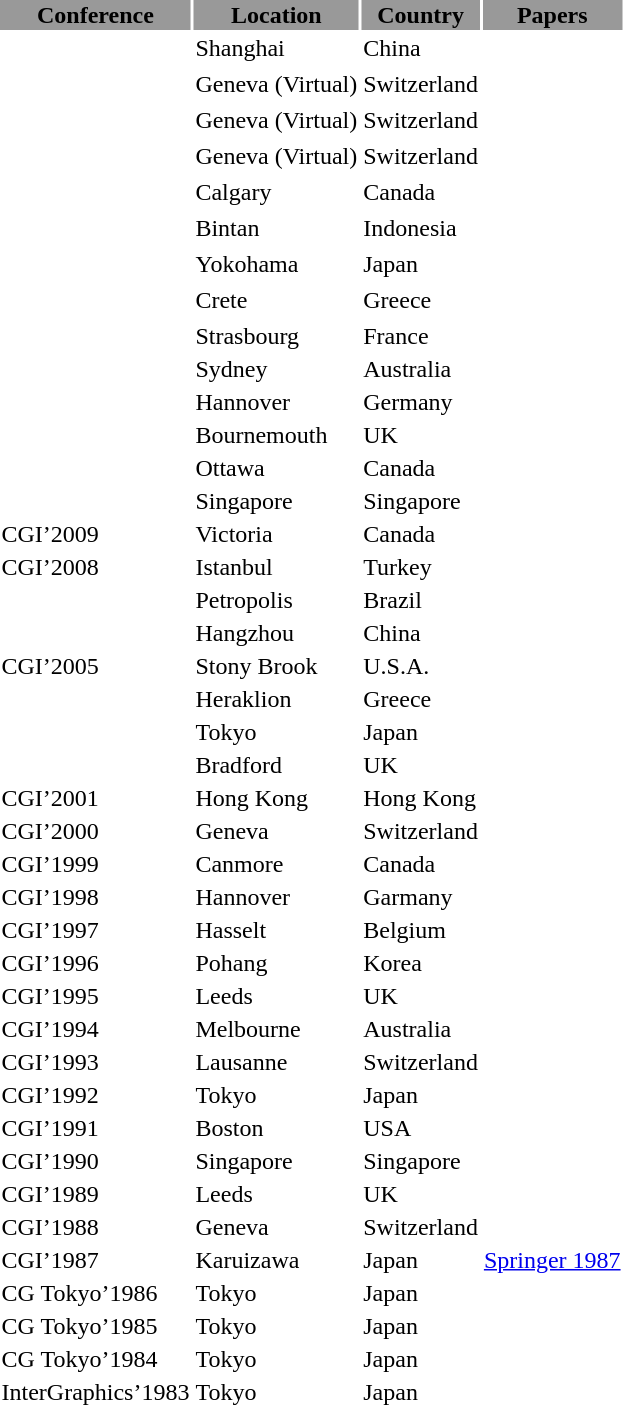<table>
<tr>
<td align="center" style="background:#999999;"><strong>     Conference     </strong></td>
<td align="center" style="background:#999999;"><strong>     Location     </strong></td>
<td align="center" style="background:#999999;"><strong>      Country      </strong></td>
<td align="center" style="background:#999999;"><strong>   Papers    </strong></td>
</tr>
<tr>
<td></td>
<td>Shanghai</td>
<td>China</td>
<td></td>
<td></td>
</tr>
<tr>
</tr>
<tr>
<td></td>
<td>Geneva (Virtual)</td>
<td>Switzerland</td>
<td></td>
<td></td>
</tr>
<tr>
</tr>
<tr>
<td></td>
<td>Geneva (Virtual)</td>
<td>Switzerland</td>
<td></td>
<td></td>
</tr>
<tr>
</tr>
<tr>
<td></td>
<td>Geneva (Virtual)</td>
<td>Switzerland</td>
<td></td>
<td></td>
</tr>
<tr>
</tr>
<tr>
<td></td>
<td>Calgary</td>
<td>Canada</td>
<td></td>
<td></td>
</tr>
<tr>
</tr>
<tr>
<td></td>
<td>Bintan</td>
<td>Indonesia</td>
<td></td>
<td></td>
</tr>
<tr>
</tr>
<tr>
<td></td>
<td>Yokohama</td>
<td>Japan</td>
<td></td>
<td></td>
</tr>
<tr>
</tr>
<tr>
<td></td>
<td>Crete</td>
<td>Greece</td>
<td></td>
<td></td>
</tr>
<tr>
</tr>
<tr>
<td></td>
<td>Strasbourg</td>
<td>France</td>
<td></td>
<td></td>
</tr>
<tr>
<td></td>
<td>Sydney</td>
<td>Australia</td>
<td></td>
<td></td>
</tr>
<tr>
<td></td>
<td>Hannover</td>
<td>Germany</td>
<td></td>
<td></td>
</tr>
<tr>
<td></td>
<td>Bournemouth</td>
<td>UK</td>
<td></td>
<td></td>
</tr>
<tr>
<td></td>
<td>Ottawa</td>
<td>Canada</td>
<td></td>
<td></td>
</tr>
<tr>
<td></td>
<td>Singapore</td>
<td>Singapore</td>
<td></td>
<td></td>
</tr>
<tr>
<td>CGI’2009</td>
<td>Victoria</td>
<td>Canada</td>
<td></td>
<td></td>
</tr>
<tr>
<td>CGI’2008</td>
<td>Istanbul</td>
<td>Turkey</td>
<td></td>
<td></td>
</tr>
<tr>
<td></td>
<td>Petropolis</td>
<td>Brazil</td>
<td></td>
<td></td>
</tr>
<tr>
<td></td>
<td>Hangzhou</td>
<td>China</td>
<td></td>
<td></td>
</tr>
<tr>
<td>CGI’2005</td>
<td>Stony Brook</td>
<td>U.S.A.</td>
<td></td>
<td></td>
</tr>
<tr>
<td></td>
<td>Heraklion</td>
<td>Greece</td>
<td></td>
<td></td>
</tr>
<tr>
<td></td>
<td>Tokyo</td>
<td>Japan</td>
<td></td>
<td></td>
</tr>
<tr>
<td></td>
<td>Bradford</td>
<td>UK</td>
<td></td>
<td></td>
</tr>
<tr>
<td>CGI’2001</td>
<td>Hong Kong</td>
<td>Hong Kong</td>
<td></td>
<td></td>
</tr>
<tr>
<td>CGI’2000</td>
<td>Geneva</td>
<td>Switzerland</td>
<td></td>
<td></td>
</tr>
<tr>
<td>CGI’1999</td>
<td>Canmore</td>
<td>Canada</td>
<td></td>
<td></td>
</tr>
<tr>
<td>CGI’1998</td>
<td>Hannover</td>
<td>Garmany</td>
<td></td>
<td></td>
</tr>
<tr>
<td>CGI’1997</td>
<td>Hasselt</td>
<td>Belgium</td>
<td></td>
<td></td>
</tr>
<tr>
<td>CGI’1996</td>
<td>Pohang</td>
<td>Korea</td>
<td></td>
<td></td>
</tr>
<tr>
<td>CGI’1995</td>
<td>Leeds</td>
<td>UK</td>
<td></td>
<td></td>
</tr>
<tr>
<td>CGI’1994</td>
<td>Melbourne</td>
<td>Australia</td>
<td></td>
<td></td>
</tr>
<tr>
<td>CGI’1993</td>
<td>Lausanne</td>
<td>Switzerland</td>
<td></td>
<td></td>
</tr>
<tr>
<td>CGI’1992</td>
<td>Tokyo</td>
<td>Japan</td>
<td></td>
<td></td>
</tr>
<tr>
<td>CGI’1991</td>
<td>Boston</td>
<td>USA</td>
<td></td>
<td></td>
</tr>
<tr>
<td>CGI’1990</td>
<td>Singapore</td>
<td>Singapore</td>
<td></td>
<td></td>
</tr>
<tr>
<td>CGI’1989</td>
<td>Leeds</td>
<td>UK</td>
<td></td>
<td></td>
</tr>
<tr>
<td>CGI’1988</td>
<td>Geneva</td>
<td>Switzerland</td>
<td></td>
<td></td>
</tr>
<tr>
<td>CGI’1987</td>
<td>Karuizawa</td>
<td>Japan</td>
<td><a href='#'>Springer 1987</a></td>
<td></td>
</tr>
<tr>
<td>CG Tokyo’1986</td>
<td>Tokyo</td>
<td>Japan</td>
<td></td>
<td></td>
</tr>
<tr>
<td>CG Tokyo’1985</td>
<td>Tokyo</td>
<td>Japan</td>
<td></td>
<td></td>
</tr>
<tr>
<td>CG Tokyo’1984</td>
<td>Tokyo</td>
<td>Japan</td>
<td></td>
<td></td>
</tr>
<tr>
<td>InterGraphics’1983</td>
<td>Tokyo</td>
<td>Japan</td>
<td></td>
<td></td>
</tr>
<tr>
</tr>
</table>
